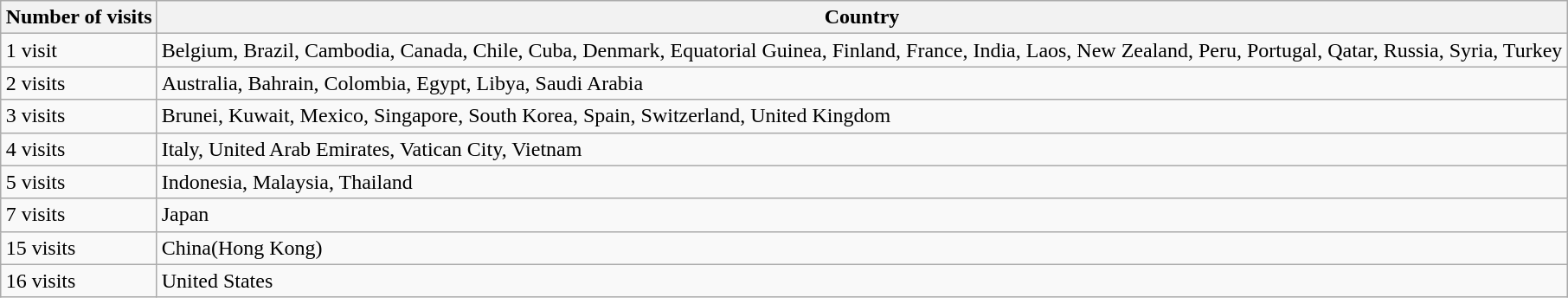<table class=wikitable style="margin: 1em auto 1em auto">
<tr>
<th>Number of visits</th>
<th>Country</th>
</tr>
<tr>
<td>1 visit</td>
<td>Belgium, Brazil, Cambodia, Canada, Chile, Cuba, Denmark, Equatorial Guinea, Finland, France, India, Laos, New Zealand, Peru, Portugal, Qatar, Russia, Syria, Turkey</td>
</tr>
<tr>
<td>2 visits</td>
<td>Australia, Bahrain, Colombia, Egypt, Libya, Saudi Arabia</td>
</tr>
<tr>
<td>3 visits</td>
<td>Brunei, Kuwait, Mexico, Singapore, South Korea, Spain, Switzerland, United Kingdom</td>
</tr>
<tr>
<td>4 visits</td>
<td>Italy, United Arab Emirates, Vatican City, Vietnam</td>
</tr>
<tr>
<td>5 visits</td>
<td>Indonesia, Malaysia, Thailand</td>
</tr>
<tr>
<td>7 visits</td>
<td>Japan</td>
</tr>
<tr>
<td>15 visits</td>
<td>China(Hong Kong)</td>
</tr>
<tr>
<td>16 visits</td>
<td>United States</td>
</tr>
</table>
